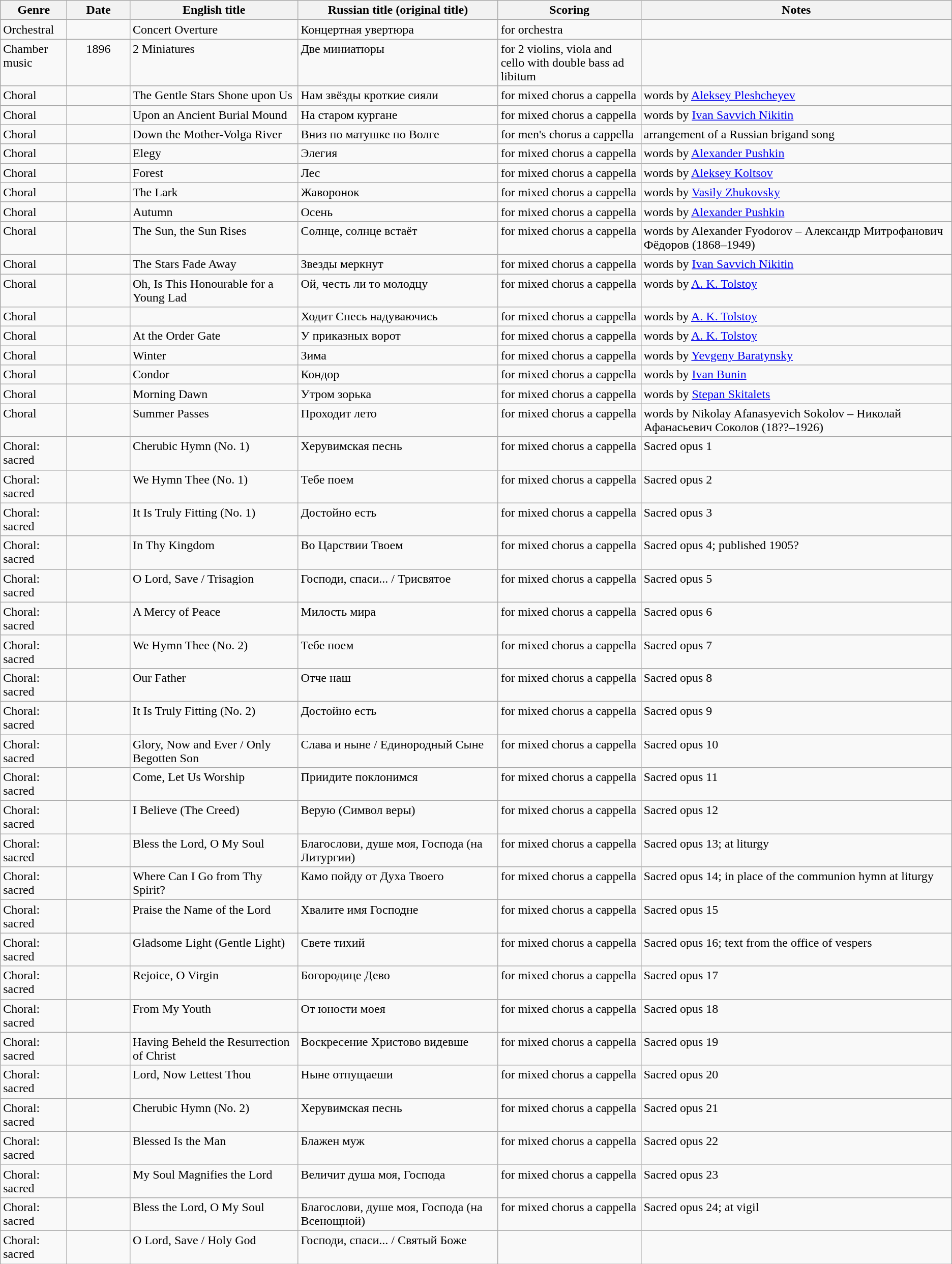<table class="sortable wikitable" style="margins:auto; width=95%;">
<tr>
<th width="80">Genre</th>
<th width="75">Date</th>
<th width=>English title</th>
<th width=>Russian title (original title)</th>
<th width="180">Scoring</th>
<th width="400">Notes</th>
</tr>
<tr valign="top">
<td>Orchestral</td>
<td align=center></td>
<td>Concert Overture</td>
<td>Концертная увертюра</td>
<td>for orchestra</td>
<td></td>
</tr>
<tr valign="top">
<td>Chamber music</td>
<td align=center>1896</td>
<td>2 Miniatures</td>
<td>Две миниатюры</td>
<td>for 2 violins, viola and cello with double bass ad libitum</td>
<td></td>
</tr>
<tr valign="top">
<td>Choral</td>
<td align=center></td>
<td>The Gentle Stars Shone upon Us</td>
<td>Нам звёзды кроткие сияли</td>
<td>for mixed chorus a cappella</td>
<td>words by <a href='#'>Aleksey Pleshcheyev</a></td>
</tr>
<tr valign="top">
<td>Choral</td>
<td align=center></td>
<td>Upon an Ancient Burial Mound</td>
<td>На старом кургане</td>
<td>for mixed chorus a cappella</td>
<td>words by <a href='#'>Ivan Savvich Nikitin</a></td>
</tr>
<tr valign="top">
<td>Choral</td>
<td align=center></td>
<td>Down the Mother-Volga River</td>
<td>Вниз по матушке по Волге</td>
<td>for men's chorus a cappella</td>
<td>arrangement of a Russian brigand song</td>
</tr>
<tr valign="top">
<td>Choral</td>
<td align=center></td>
<td>Elegy</td>
<td>Элегия</td>
<td>for mixed chorus a cappella</td>
<td>words by <a href='#'>Alexander Pushkin</a></td>
</tr>
<tr valign="top">
<td>Choral</td>
<td align=center></td>
<td>Forest</td>
<td>Лес</td>
<td>for mixed chorus a cappella</td>
<td>words by <a href='#'>Aleksey Koltsov</a></td>
</tr>
<tr valign="top">
<td>Choral</td>
<td align=center></td>
<td>The Lark</td>
<td>Жаворонок</td>
<td>for mixed chorus a cappella</td>
<td>words by <a href='#'>Vasily Zhukovsky</a></td>
</tr>
<tr valign="top">
<td>Choral</td>
<td align=center></td>
<td>Autumn</td>
<td>Осень</td>
<td>for mixed chorus a cappella</td>
<td>words by <a href='#'>Alexander Pushkin</a></td>
</tr>
<tr valign="top">
<td>Choral</td>
<td align=center></td>
<td>The Sun, the Sun Rises</td>
<td>Солнце, солнце встаёт</td>
<td>for mixed chorus a cappella</td>
<td>words by Alexander Fyodorov – Александр Митрофанович Фёдоров (1868–1949)</td>
</tr>
<tr valign="top">
<td>Choral</td>
<td align=center></td>
<td>The Stars Fade Away</td>
<td>Звезды меркнут</td>
<td>for mixed chorus a cappella</td>
<td>words by <a href='#'>Ivan Savvich Nikitin</a></td>
</tr>
<tr valign="top">
<td>Choral</td>
<td align=center></td>
<td>Oh, Is This Honourable for a Young Lad</td>
<td>Ой, честь ли то молодцу</td>
<td>for mixed chorus a cappella</td>
<td>words by <a href='#'>A. K. Tolstoy</a></td>
</tr>
<tr valign="top">
<td>Choral</td>
<td align=center></td>
<td></td>
<td>Ходит Спесь надуваючись</td>
<td>for mixed chorus a cappella</td>
<td>words by <a href='#'>A. K. Tolstoy</a></td>
</tr>
<tr valign="top">
<td>Choral</td>
<td align=center></td>
<td>At the Order Gate</td>
<td>У приказных ворот</td>
<td>for mixed chorus a cappella</td>
<td>words by <a href='#'>A. K. Tolstoy</a></td>
</tr>
<tr valign="top">
<td>Choral</td>
<td align=center></td>
<td>Winter</td>
<td>Зима</td>
<td>for mixed chorus a cappella</td>
<td>words by <a href='#'>Yevgeny Baratynsky</a></td>
</tr>
<tr valign="top">
<td>Choral</td>
<td align=center></td>
<td>Condor</td>
<td>Кондор</td>
<td>for mixed chorus a cappella</td>
<td>words by <a href='#'>Ivan Bunin</a></td>
</tr>
<tr valign="top">
<td>Choral</td>
<td align=center></td>
<td>Morning Dawn</td>
<td>Утром зорька</td>
<td>for mixed chorus a cappella</td>
<td>words by <a href='#'>Stepan Skitalets</a></td>
</tr>
<tr valign="top">
<td>Choral</td>
<td align=center></td>
<td>Summer Passes</td>
<td>Проходит лето</td>
<td>for mixed chorus a cappella</td>
<td>words by Nikolay Afanasyevich Sokolov – Николай Афанасьевич Соколов (18??–1926)</td>
</tr>
<tr valign="top">
<td>Choral: sacred</td>
<td align=center></td>
<td>Cherubic Hymn (No. 1)</td>
<td>Херувимская песнь</td>
<td>for mixed chorus a cappella</td>
<td>Sacred opus 1</td>
</tr>
<tr valign="top">
<td>Choral: sacred</td>
<td align=center></td>
<td>We Hymn Thee (No. 1)</td>
<td>Тебе поем</td>
<td>for mixed chorus a cappella</td>
<td>Sacred opus 2</td>
</tr>
<tr valign="top">
<td>Choral: sacred</td>
<td align=center></td>
<td>It Is Truly Fitting (No. 1)</td>
<td>Достойно есть</td>
<td>for mixed chorus a cappella</td>
<td>Sacred opus 3</td>
</tr>
<tr valign="top">
<td>Choral: sacred</td>
<td align=center></td>
<td>In Thy Kingdom</td>
<td>Во Царствии Твоем</td>
<td>for mixed chorus a cappella</td>
<td>Sacred opus 4; published 1905?</td>
</tr>
<tr valign="top">
<td>Choral: sacred</td>
<td align=center></td>
<td>O Lord, Save / Trisagion</td>
<td>Господи, спаси... / Трисвятое</td>
<td>for mixed chorus a cappella</td>
<td>Sacred opus 5</td>
</tr>
<tr valign="top">
<td>Choral: sacred</td>
<td align=center></td>
<td>A Mercy of Peace</td>
<td>Милость мира</td>
<td>for mixed chorus a cappella</td>
<td>Sacred opus 6</td>
</tr>
<tr valign="top">
<td>Choral: sacred</td>
<td align=center></td>
<td>We Hymn Thee (No. 2)</td>
<td>Тебе поем</td>
<td>for mixed chorus a cappella</td>
<td>Sacred opus 7</td>
</tr>
<tr valign="top">
<td>Choral: sacred</td>
<td align=center></td>
<td>Our Father</td>
<td>Отче наш</td>
<td>for mixed chorus a cappella</td>
<td>Sacred opus 8</td>
</tr>
<tr valign="top">
<td>Choral: sacred</td>
<td align=center></td>
<td>It Is Truly Fitting (No. 2)</td>
<td>Достойно есть</td>
<td>for mixed chorus a cappella</td>
<td>Sacred opus 9</td>
</tr>
<tr valign="top">
<td>Choral: sacred</td>
<td align=center></td>
<td>Glory, Now and Ever / Only Begotten Son</td>
<td>Слава и ныне / Единородный Сыне</td>
<td>for mixed chorus a cappella</td>
<td>Sacred opus 10</td>
</tr>
<tr valign="top">
<td>Choral: sacred</td>
<td align=center></td>
<td>Come, Let Us Worship</td>
<td>Приидите поклонимся</td>
<td>for mixed chorus a cappella</td>
<td>Sacred opus 11</td>
</tr>
<tr valign="top">
<td>Choral: sacred</td>
<td align=center></td>
<td>I Believe (The Creed)</td>
<td>Верую (Символ веры)</td>
<td>for mixed chorus a cappella</td>
<td>Sacred opus 12</td>
</tr>
<tr valign="top">
<td>Choral: sacred</td>
<td align=center></td>
<td>Bless the Lord, O My Soul</td>
<td>Благослови, душе моя, Господа (на Литургии)</td>
<td>for mixed chorus a cappella</td>
<td>Sacred opus 13; at liturgy</td>
</tr>
<tr valign="top">
<td>Choral: sacred</td>
<td align=center></td>
<td>Where Can I Go from Thy Spirit?</td>
<td>Камо пойду от Духа Твоего</td>
<td>for mixed chorus a cappella</td>
<td>Sacred opus 14; in place of the communion hymn at liturgy</td>
</tr>
<tr valign="top">
<td>Choral: sacred</td>
<td align=center></td>
<td>Praise the Name of the Lord</td>
<td>Хвалите имя Господне</td>
<td>for mixed chorus a cappella</td>
<td>Sacred opus 15</td>
</tr>
<tr valign="top">
<td>Choral: sacred</td>
<td align=center></td>
<td>Gladsome Light (Gentle Light)</td>
<td>Свете тихий</td>
<td>for mixed chorus a cappella</td>
<td>Sacred opus 16; text from the office of vespers</td>
</tr>
<tr valign="top">
<td>Choral: sacred</td>
<td align=center></td>
<td>Rejoice, O Virgin</td>
<td>Богородице Дево</td>
<td>for mixed chorus a cappella</td>
<td>Sacred opus 17</td>
</tr>
<tr valign="top">
<td>Choral: sacred</td>
<td align=center></td>
<td>From My Youth</td>
<td>От юности моея</td>
<td>for mixed chorus a cappella</td>
<td>Sacred opus 18</td>
</tr>
<tr valign="top">
<td>Choral: sacred</td>
<td align=center></td>
<td>Having Beheld the Resurrection of Christ</td>
<td>Воскресение Христово видевше</td>
<td>for mixed chorus a cappella</td>
<td>Sacred opus 19</td>
</tr>
<tr valign="top">
<td>Choral: sacred</td>
<td align=center></td>
<td>Lord, Now Lettest Thou</td>
<td>Ныне отпущаеши</td>
<td>for mixed chorus a cappella</td>
<td>Sacred opus 20</td>
</tr>
<tr valign="top">
<td>Choral: sacred</td>
<td align=center></td>
<td>Cherubic Hymn (No. 2)</td>
<td>Херувимская песнь</td>
<td>for mixed chorus a cappella</td>
<td>Sacred opus 21</td>
</tr>
<tr valign="top">
<td>Choral: sacred</td>
<td align=center></td>
<td>Blessed Is the Man</td>
<td>Блажен муж</td>
<td>for mixed chorus a cappella</td>
<td>Sacred opus 22</td>
</tr>
<tr valign="top">
<td>Choral: sacred</td>
<td align=center></td>
<td>My Soul Magnifies the Lord</td>
<td>Величит душа моя, Господа</td>
<td>for mixed chorus a cappella</td>
<td>Sacred opus 23</td>
</tr>
<tr valign="top">
<td>Choral: sacred</td>
<td align=center></td>
<td>Bless the Lord, O My Soul</td>
<td>Благослови, душе моя, Господа (на Всенощной)</td>
<td>for mixed chorus a cappella</td>
<td>Sacred opus 24; at vigil</td>
</tr>
<tr valign="top">
<td>Choral: sacred</td>
<td align=center></td>
<td>O Lord, Save / Holy God</td>
<td>Господи, спаси... / Святый Боже</td>
<td></td>
<td></td>
</tr>
</table>
